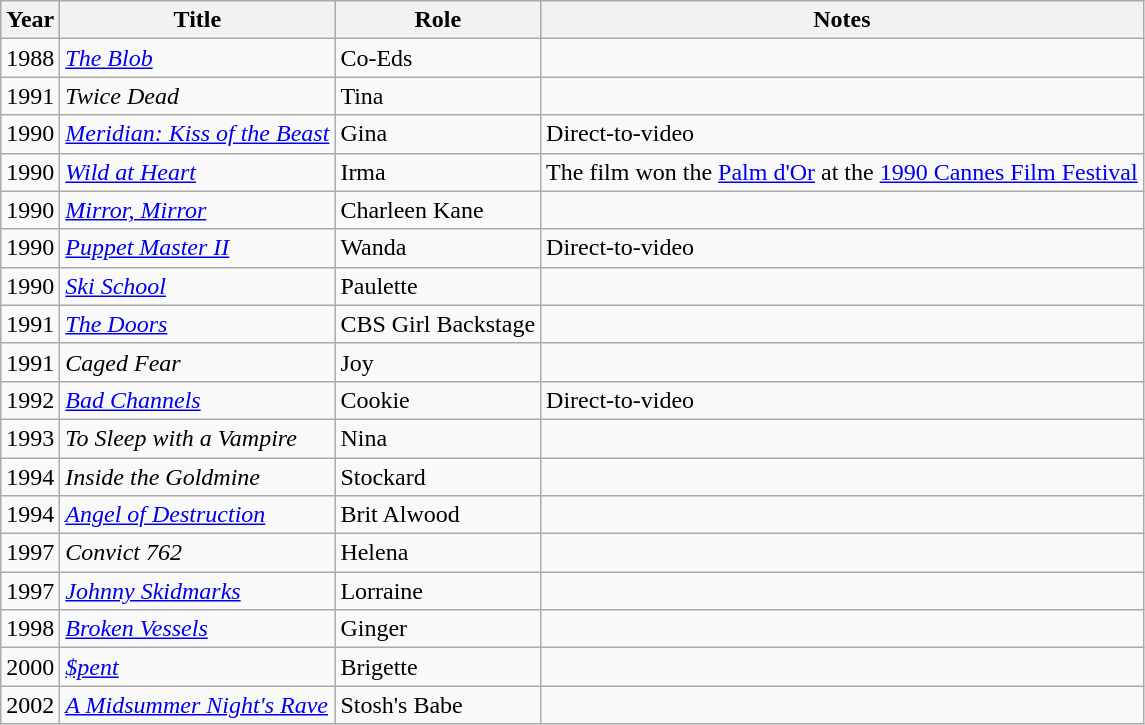<table class="wikitable sortable">
<tr>
<th>Year</th>
<th>Title</th>
<th>Role</th>
<th class="unsortable">Notes</th>
</tr>
<tr>
<td>1988</td>
<td><em><a href='#'>The Blob</a></em></td>
<td>Co-Eds</td>
<td></td>
</tr>
<tr>
<td>1991</td>
<td><em>Twice Dead</em></td>
<td>Tina</td>
<td></td>
</tr>
<tr>
<td>1990</td>
<td><em><a href='#'>Meridian: Kiss of the Beast</a></em></td>
<td>Gina</td>
<td>Direct-to-video</td>
</tr>
<tr>
<td>1990</td>
<td><em><a href='#'>Wild at Heart</a></em></td>
<td>Irma</td>
<td>The film won the <a href='#'>Palm d'Or</a> at the <a href='#'>1990 Cannes Film Festival</a></td>
</tr>
<tr>
<td>1990</td>
<td><em><a href='#'>Mirror, Mirror</a></em></td>
<td>Charleen Kane</td>
<td></td>
</tr>
<tr>
<td>1990</td>
<td><em><a href='#'>Puppet Master II</a></em></td>
<td>Wanda</td>
<td>Direct-to-video</td>
</tr>
<tr>
<td>1990</td>
<td><em><a href='#'>Ski School</a></em></td>
<td>Paulette</td>
<td></td>
</tr>
<tr>
<td>1991</td>
<td><em><a href='#'>The Doors</a></em></td>
<td>CBS Girl Backstage</td>
<td></td>
</tr>
<tr>
<td>1991</td>
<td><em>Caged Fear</em></td>
<td>Joy</td>
<td></td>
</tr>
<tr>
<td>1992</td>
<td><em><a href='#'>Bad Channels</a></em></td>
<td>Cookie</td>
<td>Direct-to-video</td>
</tr>
<tr>
<td>1993</td>
<td><em>To Sleep with a Vampire</em></td>
<td>Nina</td>
<td></td>
</tr>
<tr>
<td>1994</td>
<td><em>Inside the Goldmine</em></td>
<td>Stockard</td>
<td></td>
</tr>
<tr>
<td>1994</td>
<td><em><a href='#'>Angel of Destruction</a></em></td>
<td>Brit Alwood</td>
<td></td>
</tr>
<tr>
<td>1997</td>
<td><em>Convict 762</em></td>
<td>Helena</td>
<td></td>
</tr>
<tr>
<td>1997</td>
<td><em><a href='#'>Johnny Skidmarks</a></em></td>
<td>Lorraine</td>
<td></td>
</tr>
<tr>
<td>1998</td>
<td><em><a href='#'>Broken Vessels</a></em></td>
<td>Ginger</td>
<td></td>
</tr>
<tr>
<td>2000</td>
<td><em><a href='#'>$pent</a></em></td>
<td>Brigette</td>
<td></td>
</tr>
<tr>
<td>2002</td>
<td><em><a href='#'>A Midsummer Night's Rave</a></em></td>
<td>Stosh's Babe</td>
<td></td>
</tr>
</table>
